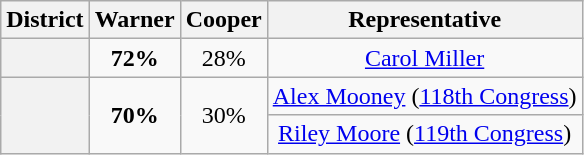<table class=wikitable>
<tr>
<th>District</th>
<th>Warner</th>
<th>Cooper</th>
<th>Representative</th>
</tr>
<tr align=center>
<th></th>
<td><strong>72%</strong></td>
<td>28%</td>
<td><a href='#'>Carol Miller</a></td>
</tr>
<tr align=center>
<th rowspan=2 ></th>
<td rowspan=2><strong>70%</strong></td>
<td rowspan=2>30%</td>
<td><a href='#'>Alex Mooney</a> (<a href='#'>118th Congress</a>)</td>
</tr>
<tr align=center>
<td><a href='#'>Riley Moore</a> (<a href='#'>119th Congress</a>)</td>
</tr>
</table>
